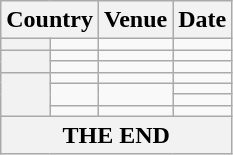<table class="wikitable mw-collapsible mw-collapsed">
<tr>
<th colspan="2">Country</th>
<th>Venue</th>
<th>Date</th>
</tr>
<tr>
<th></th>
<td></td>
<td></td>
<td></td>
</tr>
<tr>
<th rowspan="2"></th>
<td></td>
<td></td>
<td></td>
</tr>
<tr>
<td></td>
<td></td>
<td></td>
</tr>
<tr>
<th rowspan="4"></th>
<td></td>
<td></td>
<td></td>
</tr>
<tr>
<td rowspan="2"></td>
<td rowspan="2"></td>
<td></td>
</tr>
<tr>
<td></td>
</tr>
<tr>
<td></td>
<td></td>
<td></td>
</tr>
<tr>
<th colspan="4">THE END</th>
</tr>
</table>
